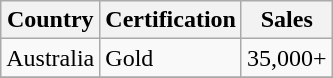<table class="wikitable" border="1">
<tr>
<th>Country</th>
<th>Certification</th>
<th>Sales</th>
</tr>
<tr>
<td>Australia</td>
<td>Gold</td>
<td>35,000+</td>
</tr>
<tr>
</tr>
</table>
